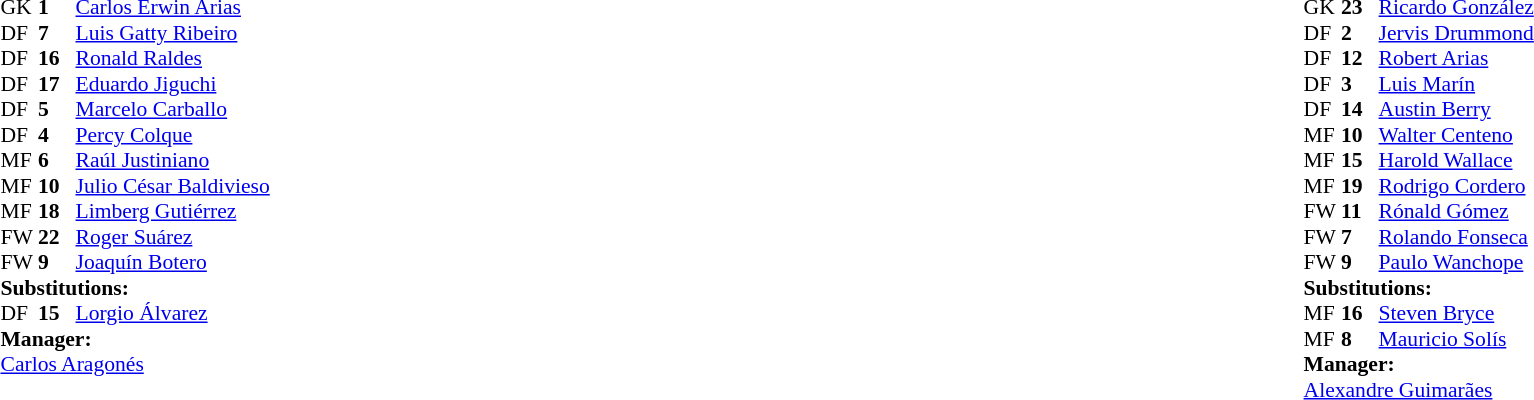<table width="100%">
<tr>
<td valign="top" width="50%"><br><table style="font-size: 90%" cellspacing="0" cellpadding="0">
<tr>
<th width=25></th>
<th width=25></th>
</tr>
<tr>
<td>GK</td>
<td><strong>1</strong></td>
<td><a href='#'>Carlos Erwin Arias</a></td>
</tr>
<tr>
<td>DF</td>
<td><strong>7</strong></td>
<td><a href='#'>Luis Gatty Ribeiro</a></td>
</tr>
<tr>
<td>DF</td>
<td><strong>16</strong></td>
<td><a href='#'>Ronald Raldes</a></td>
</tr>
<tr>
<td>DF</td>
<td><strong>17</strong></td>
<td><a href='#'>Eduardo Jiguchi</a></td>
<td></td>
</tr>
<tr>
<td>DF</td>
<td><strong>5</strong></td>
<td><a href='#'>Marcelo Carballo</a></td>
</tr>
<tr>
<td>DF</td>
<td><strong>4</strong></td>
<td><a href='#'>Percy Colque</a></td>
<td></td>
<td></td>
</tr>
<tr>
<td>MF</td>
<td><strong>6</strong></td>
<td><a href='#'>Raúl Justiniano</a></td>
<td></td>
</tr>
<tr>
<td>MF</td>
<td><strong>10</strong></td>
<td><a href='#'>Julio César Baldivieso</a></td>
</tr>
<tr>
<td>MF</td>
<td><strong>18</strong></td>
<td><a href='#'>Limberg Gutiérrez</a></td>
</tr>
<tr>
<td>FW</td>
<td><strong>22</strong></td>
<td><a href='#'>Roger Suárez</a></td>
<td></td>
</tr>
<tr>
<td>FW</td>
<td><strong>9</strong></td>
<td><a href='#'>Joaquín Botero</a></td>
</tr>
<tr>
<td colspan=3><strong>Substitutions:</strong></td>
</tr>
<tr>
<td>DF</td>
<td><strong>15</strong></td>
<td><a href='#'>Lorgio Álvarez</a></td>
<td></td>
<td></td>
</tr>
<tr>
<td colspan=3><strong>Manager:</strong></td>
</tr>
<tr>
<td colspan=3><a href='#'>Carlos Aragonés</a></td>
</tr>
</table>
</td>
<td valign="top"></td>
<td valign="top" width="50%"><br><table style="font-size: 90%" cellspacing="0" cellpadding="0" align="center">
<tr>
<th width=25></th>
<th width=25></th>
</tr>
<tr>
<td>GK</td>
<td><strong>23</strong></td>
<td><a href='#'>Ricardo González</a></td>
</tr>
<tr>
<td>DF</td>
<td><strong>2</strong></td>
<td><a href='#'>Jervis Drummond</a></td>
</tr>
<tr>
<td>DF</td>
<td><strong>12</strong></td>
<td><a href='#'>Robert Arias</a></td>
</tr>
<tr>
<td>DF</td>
<td><strong>3</strong></td>
<td><a href='#'>Luis Marín</a></td>
</tr>
<tr>
<td>DF</td>
<td><strong>14</strong></td>
<td><a href='#'>Austin Berry</a></td>
</tr>
<tr>
<td>MF</td>
<td><strong>10</strong></td>
<td><a href='#'>Walter Centeno</a></td>
</tr>
<tr>
<td>MF</td>
<td><strong>15</strong></td>
<td><a href='#'>Harold Wallace</a></td>
</tr>
<tr>
<td>MF</td>
<td><strong>19</strong></td>
<td><a href='#'>Rodrigo Cordero</a></td>
<td></td>
</tr>
<tr>
<td>FW</td>
<td><strong>11</strong></td>
<td><a href='#'>Rónald Gómez</a></td>
<td></td>
<td></td>
</tr>
<tr>
<td>FW</td>
<td><strong>7</strong></td>
<td><a href='#'>Rolando Fonseca</a></td>
</tr>
<tr>
<td>FW</td>
<td><strong>9</strong></td>
<td><a href='#'>Paulo Wanchope</a></td>
<td></td>
<td></td>
</tr>
<tr>
<td colspan=3><strong>Substitutions:</strong></td>
</tr>
<tr>
<td>MF</td>
<td><strong>16</strong></td>
<td><a href='#'>Steven Bryce</a></td>
<td></td>
<td></td>
</tr>
<tr>
<td>MF</td>
<td><strong>8</strong></td>
<td><a href='#'>Mauricio Solís</a></td>
<td></td>
<td></td>
</tr>
<tr>
<td colspan=3><strong>Manager:</strong></td>
</tr>
<tr>
<td colspan=3><a href='#'>Alexandre Guimarães</a></td>
</tr>
</table>
</td>
</tr>
</table>
